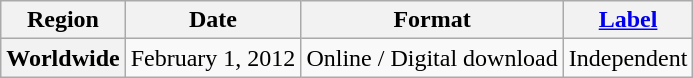<table class="wikitable plainrowheaders">
<tr>
<th scope="col">Region</th>
<th scope="col">Date</th>
<th scope="col">Format</th>
<th scope="col"><a href='#'>Label</a></th>
</tr>
<tr>
<th scope="row">Worldwide</th>
<td rowspan="1">February 1, 2012</td>
<td rowspan="1">Online / Digital download</td>
<td rowspan="1">Independent</td>
</tr>
</table>
